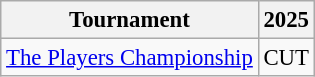<table class="wikitable" style="font-size:95%;text-align:center;">
<tr>
<th>Tournament</th>
<th>2025</th>
</tr>
<tr>
<td align=left><a href='#'>The Players Championship</a></td>
<td>CUT</td>
</tr>
</table>
